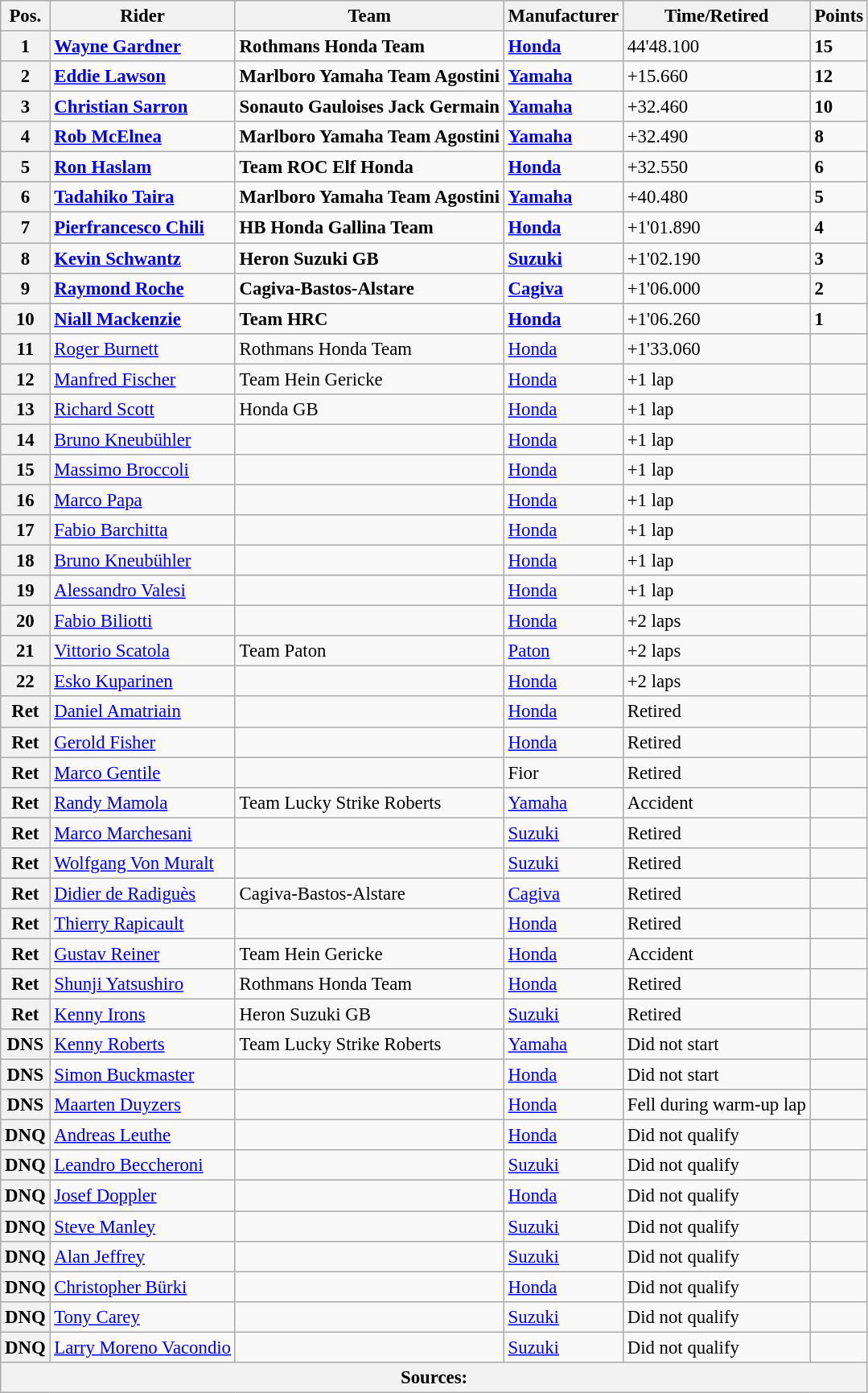<table class="wikitable" style="font-size: 95%;">
<tr>
<th>Pos.</th>
<th>Rider</th>
<th>Team</th>
<th>Manufacturer</th>
<th>Time/Retired</th>
<th>Points</th>
</tr>
<tr>
<th>1</th>
<td> <strong><a href='#'>Wayne Gardner</a></strong></td>
<td><strong>Rothmans Honda Team</strong></td>
<td><strong><a href='#'>Honda</a></strong></td>
<td>44'48.100</td>
<td><strong>15</strong></td>
</tr>
<tr>
<th>2</th>
<td> <strong><a href='#'>Eddie Lawson</a></strong></td>
<td><strong>Marlboro Yamaha Team Agostini</strong></td>
<td><strong><a href='#'>Yamaha</a></strong></td>
<td>+15.660</td>
<td><strong>12</strong></td>
</tr>
<tr>
<th>3</th>
<td> <strong><a href='#'>Christian Sarron</a></strong></td>
<td><strong>Sonauto Gauloises Jack Germain</strong></td>
<td><strong><a href='#'>Yamaha</a></strong></td>
<td>+32.460</td>
<td><strong>10</strong></td>
</tr>
<tr>
<th>4</th>
<td> <strong><a href='#'>Rob McElnea</a></strong></td>
<td><strong>Marlboro Yamaha Team Agostini</strong></td>
<td><strong><a href='#'>Yamaha</a></strong></td>
<td>+32.490</td>
<td><strong>8</strong></td>
</tr>
<tr>
<th>5</th>
<td> <strong><a href='#'>Ron Haslam</a></strong></td>
<td><strong>Team ROC Elf Honda</strong></td>
<td><strong><a href='#'>Honda</a></strong></td>
<td>+32.550</td>
<td><strong>6</strong></td>
</tr>
<tr>
<th>6</th>
<td> <strong><a href='#'>Tadahiko Taira</a></strong></td>
<td><strong>Marlboro Yamaha Team Agostini</strong></td>
<td><strong><a href='#'>Yamaha</a></strong></td>
<td>+40.480</td>
<td><strong>5</strong></td>
</tr>
<tr>
<th>7</th>
<td> <strong><a href='#'>Pierfrancesco Chili</a></strong></td>
<td><strong>HB Honda Gallina Team</strong></td>
<td><strong><a href='#'>Honda</a></strong></td>
<td>+1'01.890</td>
<td><strong>4</strong></td>
</tr>
<tr>
<th>8</th>
<td> <strong><a href='#'>Kevin Schwantz</a></strong></td>
<td><strong>Heron Suzuki GB</strong></td>
<td><strong><a href='#'>Suzuki</a></strong></td>
<td>+1'02.190</td>
<td><strong>3</strong></td>
</tr>
<tr>
<th>9</th>
<td> <strong><a href='#'>Raymond Roche</a></strong></td>
<td><strong>Cagiva-Bastos-Alstare</strong></td>
<td><strong><a href='#'>Cagiva</a></strong></td>
<td>+1'06.000</td>
<td><strong>2</strong></td>
</tr>
<tr>
<th>10</th>
<td> <strong><a href='#'>Niall Mackenzie</a></strong></td>
<td><strong>Team HRC</strong></td>
<td><strong><a href='#'>Honda</a></strong></td>
<td>+1'06.260</td>
<td><strong>1</strong></td>
</tr>
<tr>
<th>11</th>
<td> <a href='#'>Roger Burnett</a></td>
<td>Rothmans Honda Team</td>
<td><a href='#'>Honda</a></td>
<td>+1'33.060</td>
<td></td>
</tr>
<tr>
<th>12</th>
<td> <a href='#'>Manfred Fischer</a></td>
<td>Team Hein Gericke</td>
<td><a href='#'>Honda</a></td>
<td>+1 lap</td>
<td></td>
</tr>
<tr>
<th>13</th>
<td> <a href='#'>Richard Scott</a></td>
<td>Honda GB</td>
<td><a href='#'>Honda</a></td>
<td>+1 lap</td>
<td></td>
</tr>
<tr>
<th>14</th>
<td> <a href='#'>Bruno Kneubühler</a></td>
<td></td>
<td><a href='#'>Honda</a></td>
<td>+1 lap</td>
<td></td>
</tr>
<tr>
<th>15</th>
<td> <a href='#'>Massimo Broccoli</a></td>
<td></td>
<td><a href='#'>Honda</a></td>
<td>+1 lap</td>
<td></td>
</tr>
<tr>
<th>16</th>
<td> <a href='#'>Marco Papa</a></td>
<td></td>
<td><a href='#'>Honda</a></td>
<td>+1 lap</td>
<td></td>
</tr>
<tr>
<th>17</th>
<td> <a href='#'>Fabio Barchitta</a></td>
<td></td>
<td><a href='#'>Honda</a></td>
<td>+1 lap</td>
<td></td>
</tr>
<tr>
<th>18</th>
<td> <a href='#'>Bruno Kneubühler</a></td>
<td></td>
<td><a href='#'>Honda</a></td>
<td>+1 lap</td>
<td></td>
</tr>
<tr>
<th>19</th>
<td> <a href='#'>Alessandro Valesi</a></td>
<td></td>
<td><a href='#'>Honda</a></td>
<td>+1 lap</td>
<td></td>
</tr>
<tr>
<th>20</th>
<td> <a href='#'>Fabio Biliotti</a></td>
<td></td>
<td><a href='#'>Honda</a></td>
<td>+2 laps</td>
<td></td>
</tr>
<tr>
<th>21</th>
<td> <a href='#'>Vittorio Scatola</a></td>
<td>Team Paton</td>
<td><a href='#'>Paton</a></td>
<td>+2 laps</td>
<td></td>
</tr>
<tr>
<th>22</th>
<td> <a href='#'>Esko Kuparinen</a></td>
<td></td>
<td><a href='#'>Honda</a></td>
<td>+2 laps</td>
<td></td>
</tr>
<tr>
<th>Ret</th>
<td> <a href='#'>Daniel Amatriain</a></td>
<td></td>
<td><a href='#'>Honda</a></td>
<td>Retired</td>
<td></td>
</tr>
<tr>
<th>Ret</th>
<td> <a href='#'>Gerold Fisher</a></td>
<td></td>
<td><a href='#'>Honda</a></td>
<td>Retired</td>
<td></td>
</tr>
<tr>
<th>Ret</th>
<td> <a href='#'>Marco Gentile</a></td>
<td></td>
<td>Fior</td>
<td>Retired</td>
<td></td>
</tr>
<tr>
<th>Ret</th>
<td> <a href='#'>Randy Mamola</a></td>
<td>Team Lucky Strike Roberts</td>
<td><a href='#'>Yamaha</a></td>
<td>Accident</td>
<td></td>
</tr>
<tr>
<th>Ret</th>
<td> <a href='#'>Marco Marchesani</a></td>
<td></td>
<td><a href='#'>Suzuki</a></td>
<td>Retired</td>
<td></td>
</tr>
<tr>
<th>Ret</th>
<td> <a href='#'>Wolfgang Von Muralt</a></td>
<td></td>
<td><a href='#'>Suzuki</a></td>
<td>Retired</td>
<td></td>
</tr>
<tr>
<th>Ret</th>
<td> <a href='#'>Didier de Radiguès</a></td>
<td>Cagiva-Bastos-Alstare</td>
<td><a href='#'>Cagiva</a></td>
<td>Retired</td>
<td></td>
</tr>
<tr>
<th>Ret</th>
<td> <a href='#'>Thierry Rapicault</a></td>
<td></td>
<td><a href='#'>Honda</a></td>
<td>Retired</td>
<td></td>
</tr>
<tr>
<th>Ret</th>
<td> <a href='#'>Gustav Reiner</a></td>
<td>Team Hein Gericke</td>
<td><a href='#'>Honda</a></td>
<td>Accident</td>
<td></td>
</tr>
<tr>
<th>Ret</th>
<td> <a href='#'>Shunji Yatsushiro</a></td>
<td>Rothmans Honda Team</td>
<td><a href='#'>Honda</a></td>
<td>Retired</td>
<td></td>
</tr>
<tr>
<th>Ret</th>
<td> <a href='#'>Kenny Irons</a></td>
<td>Heron Suzuki GB</td>
<td><a href='#'>Suzuki</a></td>
<td>Retired</td>
<td></td>
</tr>
<tr>
<th>DNS</th>
<td> <a href='#'>Kenny Roberts</a></td>
<td>Team Lucky Strike Roberts</td>
<td><a href='#'>Yamaha</a></td>
<td>Did not start</td>
<td></td>
</tr>
<tr>
<th>DNS</th>
<td> <a href='#'>Simon Buckmaster</a></td>
<td></td>
<td><a href='#'>Honda</a></td>
<td>Did not start</td>
<td></td>
</tr>
<tr>
<th>DNS</th>
<td> <a href='#'>Maarten Duyzers</a></td>
<td></td>
<td><a href='#'>Honda</a></td>
<td>Fell during warm-up lap</td>
<td></td>
</tr>
<tr>
<th>DNQ</th>
<td> <a href='#'>Andreas Leuthe</a></td>
<td></td>
<td><a href='#'>Honda</a></td>
<td>Did not qualify</td>
<td></td>
</tr>
<tr>
<th>DNQ</th>
<td> <a href='#'>Leandro Beccheroni</a></td>
<td></td>
<td><a href='#'>Suzuki</a></td>
<td>Did not qualify</td>
<td></td>
</tr>
<tr>
<th>DNQ</th>
<td> <a href='#'>Josef Doppler</a></td>
<td></td>
<td><a href='#'>Honda</a></td>
<td>Did not qualify</td>
<td></td>
</tr>
<tr>
<th>DNQ</th>
<td> <a href='#'>Steve Manley</a></td>
<td></td>
<td><a href='#'>Suzuki</a></td>
<td>Did not qualify</td>
<td></td>
</tr>
<tr>
<th>DNQ</th>
<td> <a href='#'>Alan Jeffrey</a></td>
<td></td>
<td><a href='#'>Suzuki</a></td>
<td>Did not qualify</td>
<td></td>
</tr>
<tr>
<th>DNQ</th>
<td> <a href='#'>Christopher Bürki</a></td>
<td></td>
<td><a href='#'>Honda</a></td>
<td>Did not qualify</td>
<td></td>
</tr>
<tr>
<th>DNQ</th>
<td> <a href='#'>Tony Carey</a></td>
<td></td>
<td><a href='#'>Suzuki</a></td>
<td>Did not qualify</td>
<td></td>
</tr>
<tr>
<th>DNQ</th>
<td> <a href='#'>Larry Moreno Vacondio</a></td>
<td></td>
<td><a href='#'>Suzuki</a></td>
<td>Did not qualify</td>
<td></td>
</tr>
<tr>
<th colspan=8>Sources: </th>
</tr>
</table>
